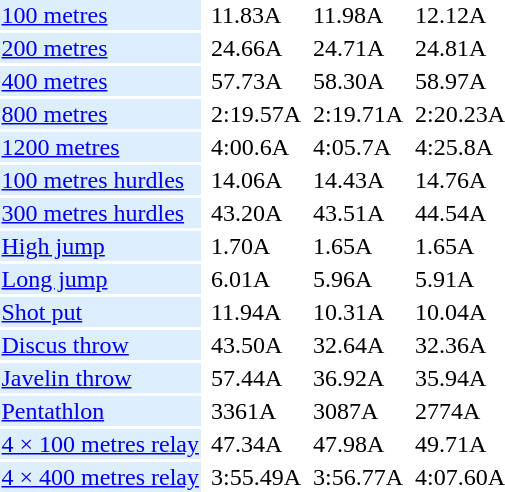<table>
<tr>
<td bgcolor = DDEEFF><a href='#'>100 metres</a></td>
<td></td>
<td>11.83A</td>
<td></td>
<td>11.98A</td>
<td></td>
<td>12.12A</td>
</tr>
<tr>
<td bgcolor = DDEEFF><a href='#'>200 metres</a></td>
<td></td>
<td>24.66A</td>
<td></td>
<td>24.71A</td>
<td></td>
<td>24.81A</td>
</tr>
<tr>
<td bgcolor = DDEEFF><a href='#'>400 metres</a></td>
<td></td>
<td>57.73A</td>
<td></td>
<td>58.30A</td>
<td></td>
<td>58.97A</td>
</tr>
<tr>
<td bgcolor = DDEEFF><a href='#'>800 metres</a></td>
<td></td>
<td>2:19.57A</td>
<td></td>
<td>2:19.71A</td>
<td></td>
<td>2:20.23A</td>
</tr>
<tr>
<td bgcolor = DDEEFF><a href='#'>1200 metres</a></td>
<td></td>
<td>4:00.6A</td>
<td></td>
<td>4:05.7A</td>
<td></td>
<td>4:25.8A</td>
</tr>
<tr>
<td bgcolor = DDEEFF><a href='#'>100 metres hurdles</a></td>
<td></td>
<td>14.06A</td>
<td></td>
<td>14.43A</td>
<td></td>
<td>14.76A</td>
</tr>
<tr>
<td bgcolor = DDEEFF><a href='#'>300 metres hurdles</a></td>
<td></td>
<td>43.20A</td>
<td></td>
<td>43.51A</td>
<td></td>
<td>44.54A</td>
</tr>
<tr>
<td bgcolor = DDEEFF><a href='#'>High jump</a></td>
<td></td>
<td>1.70A</td>
<td></td>
<td>1.65A</td>
<td></td>
<td>1.65A</td>
</tr>
<tr>
<td bgcolor = DDEEFF><a href='#'>Long jump</a></td>
<td></td>
<td>6.01A</td>
<td></td>
<td>5.96A</td>
<td></td>
<td>5.91A</td>
</tr>
<tr>
<td bgcolor = DDEEFF><a href='#'>Shot put</a></td>
<td></td>
<td>11.94A</td>
<td></td>
<td>10.31A</td>
<td></td>
<td>10.04A</td>
</tr>
<tr>
<td bgcolor = DDEEFF><a href='#'>Discus throw</a></td>
<td></td>
<td>43.50A</td>
<td></td>
<td>32.64A</td>
<td></td>
<td>32.36A</td>
</tr>
<tr>
<td bgcolor = DDEEFF><a href='#'>Javelin throw</a></td>
<td></td>
<td>57.44A</td>
<td></td>
<td>36.92A</td>
<td></td>
<td>35.94A</td>
</tr>
<tr>
<td bgcolor = DDEEFF><a href='#'>Pentathlon</a></td>
<td></td>
<td>3361A</td>
<td></td>
<td>3087A</td>
<td></td>
<td>2774A</td>
</tr>
<tr>
<td bgcolor = DDEEFF><a href='#'>4 × 100 metres relay</a></td>
<td></td>
<td>47.34A</td>
<td></td>
<td>47.98A</td>
<td></td>
<td>49.71A</td>
</tr>
<tr>
<td bgcolor = DDEEFF><a href='#'>4 × 400 metres relay</a></td>
<td></td>
<td>3:55.49A</td>
<td></td>
<td>3:56.77A</td>
<td></td>
<td>4:07.60A</td>
</tr>
</table>
